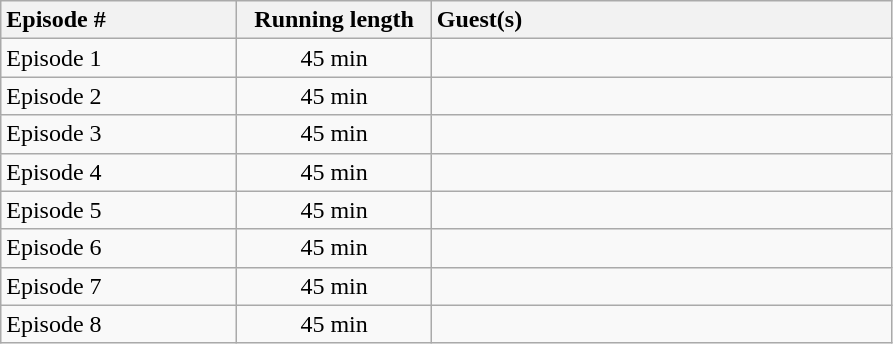<table class="wikitable">
<tr>
<th style="text-align:left">Episode #</th>
<th style="text-align:left">  Running length  </th>
<th style="text-align:left">Guest(s)</th>
</tr>
<tr>
<td style="width:150px">Episode 1</td>
<td align=center>45 min</td>
<td style="width:300px"></td>
</tr>
<tr>
<td>Episode 2</td>
<td align=center>45 min</td>
<td></td>
</tr>
<tr>
<td>Episode 3</td>
<td align=center>45 min</td>
<td></td>
</tr>
<tr>
<td>Episode 4</td>
<td align=center>45 min</td>
<td></td>
</tr>
<tr>
<td>Episode 5</td>
<td align=center>45 min</td>
<td></td>
</tr>
<tr>
<td>Episode 6</td>
<td align=center>45 min</td>
<td></td>
</tr>
<tr>
<td>Episode 7</td>
<td align=center>45 min</td>
<td></td>
</tr>
<tr>
<td>Episode 8</td>
<td align=center>45 min</td>
<td></td>
</tr>
</table>
